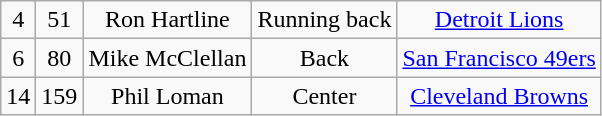<table class="wikitable" style="text-align:center">
<tr>
<td>4</td>
<td>51</td>
<td>Ron Hartline</td>
<td>Running back</td>
<td><a href='#'>Detroit Lions</a></td>
</tr>
<tr>
<td>6</td>
<td>80</td>
<td>Mike McClellan</td>
<td>Back</td>
<td><a href='#'>San Francisco 49ers</a></td>
</tr>
<tr>
<td>14</td>
<td>159</td>
<td>Phil Loman</td>
<td>Center</td>
<td><a href='#'>Cleveland Browns</a></td>
</tr>
</table>
